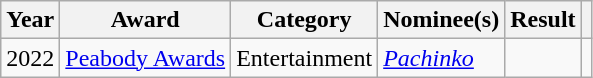<table class="wikitable plainrowheaders sortable">
<tr>
<th scope="col">Year</th>
<th scope="col">Award</th>
<th scope="col">Category</th>
<th scope="col">Nominee(s)</th>
<th scope="col">Result</th>
<th scope="col" class="unsortable"></th>
</tr>
<tr>
<td>2022</td>
<td><a href='#'>Peabody Awards</a></td>
<td>Entertainment</td>
<td><em><a href='#'> Pachinko</a></em></td>
<td></td>
<td></td>
</tr>
</table>
